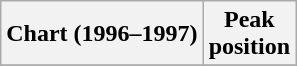<table class="wikitable plainrowheaders" style="text-align:center">
<tr>
<th scope="col">Chart (1996–1997)</th>
<th scope="col">Peak<br>position</th>
</tr>
<tr>
</tr>
</table>
